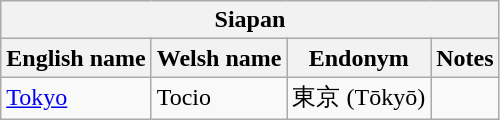<table class="wikitable sortable">
<tr>
<th colspan="24"> Siapan</th>
</tr>
<tr>
<th>English name</th>
<th>Welsh name</th>
<th>Endonym</th>
<th>Notes</th>
</tr>
<tr>
<td><a href='#'>Tokyo</a></td>
<td>Tocio</td>
<td>東京 (Tōkyō)</td>
<td></td>
</tr>
</table>
